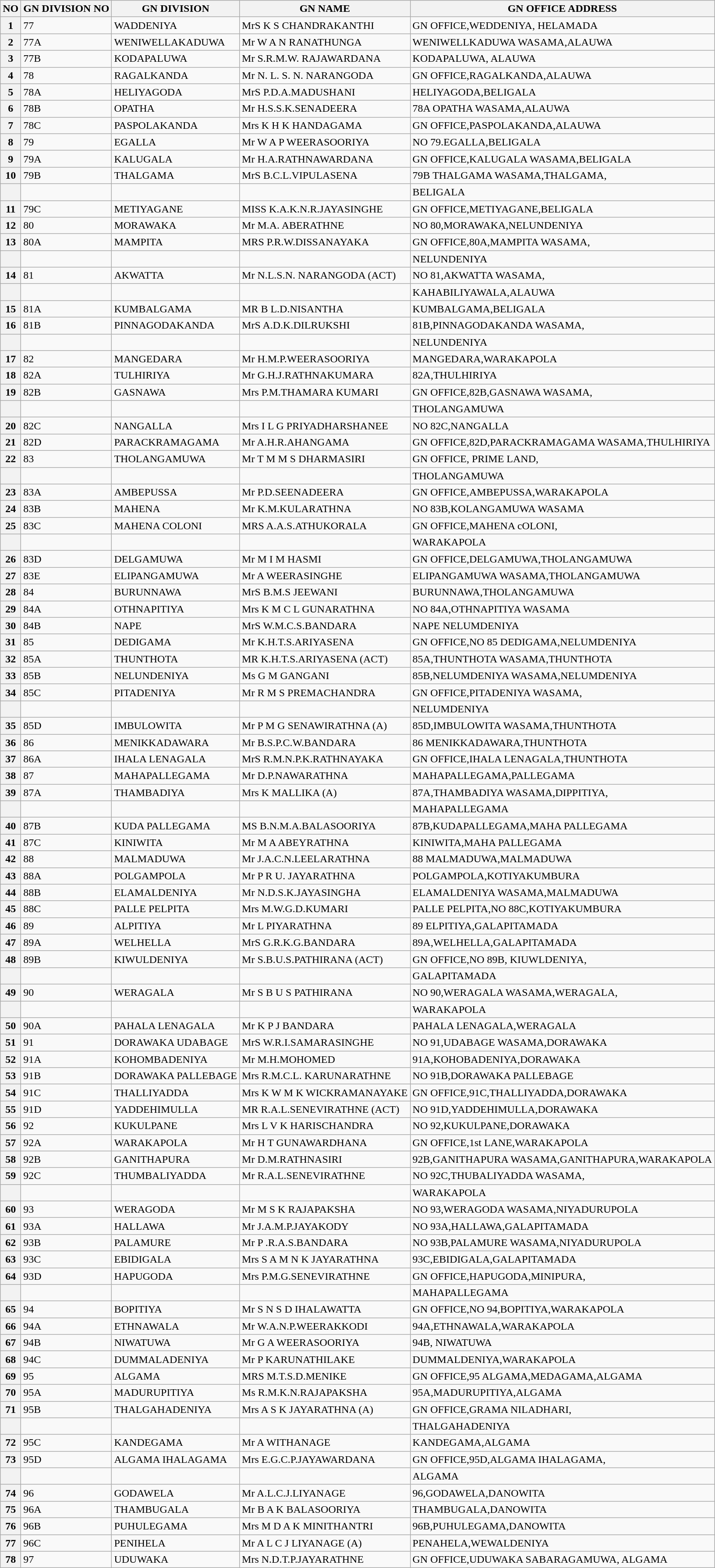<table class="wikitable collapsible">
<tr>
<th>NO</th>
<th>GN DIVISION NO</th>
<th>GN DIVISION</th>
<th>GN NAME</th>
<th>GN OFFICE ADDRESS</th>
</tr>
<tr>
<th>1</th>
<td>77</td>
<td>WADDENIYA</td>
<td>MrS K S CHANDRAKANTHI</td>
<td>GN OFFICE,WEDDENIYA, HELAMADA</td>
</tr>
<tr>
<th>2</th>
<td>77A</td>
<td>WENIWELLAKADUWA</td>
<td>Mr W A N RANATHUNGA</td>
<td>WENIWELLKADUWA WASAMA,ALAUWA</td>
</tr>
<tr>
<th>3</th>
<td>77B</td>
<td>KODAPALUWA</td>
<td>Mr S.R.M.W. RAJAWARDANA</td>
<td>KODAPALUWA, ALAUWA</td>
</tr>
<tr>
<th>4</th>
<td>78</td>
<td>RAGALKANDA</td>
<td>Mr N. L. S. N. NARANGODA</td>
<td>GN OFFICE,RAGALKANDA,ALAUWA</td>
</tr>
<tr>
<th>5</th>
<td>78A</td>
<td>HELIYAGODA</td>
<td>MrS P.D.A.MADUSHANI</td>
<td>HELIYAGODA,BELIGALA</td>
</tr>
<tr>
<th>6</th>
<td>78B</td>
<td>OPATHA</td>
<td>Mr H.S.S.K.SENADEERA</td>
<td>78A OPATHA WASAMA,ALAUWA</td>
</tr>
<tr>
<th>7</th>
<td>78C</td>
<td>PASPOLAKANDA</td>
<td>Mrs K H K HANDAGAMA</td>
<td>GN OFFICE,PASPOLAKANDA,ALAUWA</td>
</tr>
<tr>
<th>8</th>
<td>79</td>
<td>EGALLA</td>
<td>Mr W A P WEERASOORIYA</td>
<td>NO 79.EGALLA,BELIGALA</td>
</tr>
<tr>
<th>9</th>
<td>79A</td>
<td>KALUGALA</td>
<td>Mr H.A.RATHNAWARDANA</td>
<td>GN OFFICE,KALUGALA WASAMA,BELIGALA</td>
</tr>
<tr>
<th>10</th>
<td>79B</td>
<td>THALGAMA</td>
<td>MrS B.C.L.VIPULASENA</td>
<td>79B THALGAMA WASAMA,THALGAMA,</td>
</tr>
<tr>
<th></th>
<td></td>
<td></td>
<td></td>
<td>BELIGALA</td>
</tr>
<tr>
<th>11</th>
<td>79C</td>
<td>METIYAGANE</td>
<td>MISS K.A.K.N.R.JAYASINGHE</td>
<td>GN OFFICE,METIYAGANE,BELIGALA</td>
</tr>
<tr>
<th>12</th>
<td>80</td>
<td>MORAWAKA</td>
<td>Mr M.A. ABERATHNE</td>
<td>NO 80,MORAWAKA,NELUNDENIYA</td>
</tr>
<tr>
<th>13</th>
<td>80A</td>
<td>MAMPITA</td>
<td>MRS P.R.W.DISSANAYAKA</td>
<td>GN OFFICE,80A,MAMPITA WASAMA,</td>
</tr>
<tr>
<th></th>
<td></td>
<td></td>
<td></td>
<td>NELUNDENIYA</td>
</tr>
<tr>
<th>14</th>
<td>81</td>
<td>AKWATTA</td>
<td>Mr N.L.S.N. NARANGODA (ACT)</td>
<td>NO 81,AKWATTA WASAMA,</td>
</tr>
<tr>
<th></th>
<td></td>
<td></td>
<td></td>
<td>KAHABILIYAWALA,ALAUWA</td>
</tr>
<tr>
<th>15</th>
<td>81A</td>
<td>KUMBALGAMA</td>
<td>MR B L.D.NISANTHA</td>
<td>KUMBALGAMA,BELIGALA</td>
</tr>
<tr>
<th>16</th>
<td>81B</td>
<td>PINNAGODAKANDA</td>
<td>MrS A.D.K.DILRUKSHI</td>
<td>81B,PINNAGODAKANDA WASAMA,</td>
</tr>
<tr>
<th></th>
<td></td>
<td></td>
<td></td>
<td>NELUNDENIYA</td>
</tr>
<tr>
<th>17</th>
<td>82</td>
<td>MANGEDARA</td>
<td>Mr H.M.P.WEERASOORIYA</td>
<td>MANGEDARA,WARAKAPOLA</td>
</tr>
<tr>
<th>18</th>
<td>82A</td>
<td>TULHIRIYA</td>
<td>Mr G.H.J.RATHNAKUMARA</td>
<td>82A,THULHIRIYA</td>
</tr>
<tr>
<th>19</th>
<td>82B</td>
<td>GASNAWA</td>
<td>Mrs P.M.THAMARA KUMARI</td>
<td>GN OFFICE,82B,GASNAWA WASAMA,</td>
</tr>
<tr>
<th></th>
<td></td>
<td></td>
<td></td>
<td>THOLANGAMUWA</td>
</tr>
<tr>
<th>20</th>
<td>82C</td>
<td>NANGALLA</td>
<td>Mrs I L G PRIYADHARSHANEE</td>
<td>NO 82C,NANGALLA</td>
</tr>
<tr>
<th>21</th>
<td>82D</td>
<td>PARACKRAMAGAMA</td>
<td>Mr A.H.R.AHANGAMA</td>
<td>GN OFFICE,82D,PARACKRAMAGAMA WASAMA,THULHIRIYA</td>
</tr>
<tr>
<th>22</th>
<td>83</td>
<td>THOLANGAMUWA</td>
<td>Mr T M M S DHARMASIRI</td>
<td>GN OFFICE, PRIME LAND,</td>
</tr>
<tr>
<th></th>
<td></td>
<td></td>
<td></td>
<td>THOLANGAMUWA</td>
</tr>
<tr>
<th>23</th>
<td>83A</td>
<td>AMBEPUSSA</td>
<td>Mr P.D.SEENADEERA</td>
<td>GN OFFICE,AMBEPUSSA,WARAKAPOLA</td>
</tr>
<tr>
<th>24</th>
<td>83B</td>
<td>MAHENA</td>
<td>Mr K.M.KULARATHNA</td>
<td>NO 83B,KOLANGAMUWA WASAMA</td>
</tr>
<tr>
<th>25</th>
<td>83C</td>
<td>MAHENA COLONI</td>
<td>MRS A.A.S.ATHUKORALA</td>
<td>GN OFFICE,MAHENA cOLONI,</td>
</tr>
<tr>
<th></th>
<td></td>
<td></td>
<td></td>
<td>WARAKAPOLA</td>
</tr>
<tr>
<th>26</th>
<td>83D</td>
<td>DELGAMUWA</td>
<td>Mr M I M HASMI</td>
<td>GN OFFICE,DELGAMUWA,THOLANGAMUWA</td>
</tr>
<tr>
<th>27</th>
<td>83E</td>
<td>ELIPANGAMUWA</td>
<td>Mr A WEERASINGHE</td>
<td>ELIPANGAMUWA WASAMA,THOLANGAMUWA</td>
</tr>
<tr>
<th>28</th>
<td>84</td>
<td>BURUNNAWA</td>
<td>MrS B.M.S JEEWANI</td>
<td>BURUNNAWA,THOLANGAMUWA</td>
</tr>
<tr>
<th>29</th>
<td>84A</td>
<td>OTHNAPITIYA</td>
<td>Mrs K M C L GUNARATHNA</td>
<td>NO 84A,OTHNAPITIYA WASAMA</td>
</tr>
<tr>
<th>30</th>
<td>84B</td>
<td>NAPE</td>
<td>MrS W.M.C.S.BANDARA</td>
<td>NAPE NELUMDENIYA</td>
</tr>
<tr>
<th>31</th>
<td>85</td>
<td>DEDIGAMA</td>
<td>Mr K.H.T.S.ARIYASENA</td>
<td>GN OFFICE,NO 85 DEDIGAMA,NELUMDENIYA</td>
</tr>
<tr>
<th>32</th>
<td>85A</td>
<td>THUNTHOTA</td>
<td>MR K.H.T.S.ARIYASENA (ACT)</td>
<td>85A,THUNTHOTA WASAMA,THUNTHOTA</td>
</tr>
<tr>
<th>33</th>
<td>85B</td>
<td>NELUNDENIYA</td>
<td>Ms G M GANGANI</td>
<td>85B,NELUMDENIYA WASAMA,NELUMDENIYA</td>
</tr>
<tr>
<th>34</th>
<td>85C</td>
<td>PITADENIYA</td>
<td>Mr R M S PREMACHANDRA</td>
<td>GN OFFICE,PITADENIYA WASAMA,</td>
</tr>
<tr>
<th></th>
<td></td>
<td></td>
<td></td>
<td>NELUMDENIYA</td>
</tr>
<tr>
<th>35</th>
<td>85D</td>
<td>IMBULOWITA</td>
<td>Mr P M G SENAWIRATHNA (A)</td>
<td>85D,IMBULOWITA WASAMA,THUNTHOTA</td>
</tr>
<tr>
<th>36</th>
<td>86</td>
<td>MENIKKADAWARA</td>
<td>Mr B.S.P.C.W.BANDARA</td>
<td>86 MENIKKADAWARA,THUNTHOTA</td>
</tr>
<tr>
<th>37</th>
<td>86A</td>
<td>IHALA LENAGALA</td>
<td>MrS R.M.N.P.K.RATHNAYAKA</td>
<td>GN OFFICE,IHALA LENAGALA,THUNTHOTA</td>
</tr>
<tr>
<th>38</th>
<td>87</td>
<td>MAHAPALLEGAMA</td>
<td>Mr D.P.NAWARATHNA</td>
<td>MAHAPALLEGAMA,PALLEGAMA</td>
</tr>
<tr>
<th>39</th>
<td>87A</td>
<td>THAMBADIYA</td>
<td>Mrs K MALLIKA (A)</td>
<td>87A,THAMBADIYA WASAMA,DIPPITIYA,</td>
</tr>
<tr>
<th></th>
<td></td>
<td></td>
<td></td>
<td>MAHAPALLEGAMA</td>
</tr>
<tr>
<th>40</th>
<td>87B</td>
<td>KUDA PALLEGAMA</td>
<td>MS B.N.M.A.BALASOORIYA</td>
<td>87B,KUDAPALLEGAMA,MAHA PALLEGAMA</td>
</tr>
<tr>
<th>41</th>
<td>87C</td>
<td>KINIWITA</td>
<td>Mr M A ABEYRATHNA</td>
<td>KINIWITA,MAHA PALLEGAMA</td>
</tr>
<tr>
<th>42</th>
<td>88</td>
<td>MALMADUWA</td>
<td>Mr J.A.C.N.LEELARATHNA</td>
<td>88 MALMADUWA,MALMADUWA</td>
</tr>
<tr>
<th>43</th>
<td>88A</td>
<td>POLGAMPOLA</td>
<td>Mr P R U. JAYARATHNA</td>
<td>POLGAMPOLA,KOTIYAKUMBURA</td>
</tr>
<tr>
<th>44</th>
<td>88B</td>
<td>ELAMALDENIYA</td>
<td>Mr N.D.S.K.JAYASINGHA</td>
<td>ELAMALDENIYA WASAMA,MALMADUWA</td>
</tr>
<tr>
<th>45</th>
<td>88C</td>
<td>PALLE PELPITA</td>
<td>Mrs M.W.G.D.KUMARI</td>
<td>PALLE PELPITA,NO 88C,KOTIYAKUMBURA</td>
</tr>
<tr>
<th>46</th>
<td>89</td>
<td>ALPITIYA</td>
<td>Mr L PIYARATHNA</td>
<td>89 ELPITIYA,GALAPITAMADA</td>
</tr>
<tr>
<th>47</th>
<td>89A</td>
<td>WELHELLA</td>
<td>MrS G.R.K.G.BANDARA</td>
<td>89A,WELHELLA,GALAPITAMADA</td>
</tr>
<tr>
<th>48</th>
<td>89B</td>
<td>KIWULDENIYA</td>
<td>Mr S.B.U.S.PATHIRANA (ACT)</td>
<td>GN OFFICE,NO 89B, KIUWLDENIYA,</td>
</tr>
<tr>
<th></th>
<td></td>
<td></td>
<td></td>
<td>GALAPITAMADA</td>
</tr>
<tr>
<th>49</th>
<td>90</td>
<td>WERAGALA</td>
<td>Mr S B U S PATHIRANA</td>
<td>NO 90,WERAGALA WASAMA,WERAGALA,</td>
</tr>
<tr>
<th></th>
<td></td>
<td></td>
<td></td>
<td>WARAKAPOLA</td>
</tr>
<tr>
<th>50</th>
<td>90A</td>
<td>PAHALA LENAGALA</td>
<td>Mr K P J BANDARA</td>
<td>PAHALA LENAGALA,WERAGALA</td>
</tr>
<tr>
<th>51</th>
<td>91</td>
<td>DORAWAKA UDABAGE</td>
<td>MrS W.R.I.SAMARASINGHE</td>
<td>NO 91,UDABAGE WASAMA,DORAWAKA</td>
</tr>
<tr>
<th>52</th>
<td>91A</td>
<td>KOHOMBADENIYA</td>
<td>Mr M.H.MOHOMED</td>
<td>91A,KOHOBADENIYA,DORAWAKA</td>
</tr>
<tr>
<th>53</th>
<td>91B</td>
<td>DORAWAKA PALLEBAGE</td>
<td>Mrs R.M.C.L. KARUNARATHNE</td>
<td>NO 91B,DORAWAKA PALLEBAGE</td>
</tr>
<tr>
<th>54</th>
<td>91C</td>
<td>THALLIYADDA</td>
<td>Mrs K W M K WICKRAMANAYAKE</td>
<td>GN OFFICE,91C,THALLIYADDA,DORAWAKA</td>
</tr>
<tr>
<th>55</th>
<td>91D</td>
<td>YADDEHIMULLA</td>
<td>MR R.A.L.SENEVIRATHNE (ACT)</td>
<td>NO 91D,YADDEHIMULLA,DORAWAKA</td>
</tr>
<tr>
<th>56</th>
<td>92</td>
<td>KUKULPANE</td>
<td>Mrs L V K HARISCHANDRA</td>
<td>NO 92,KUKULPANE,DORAWAKA</td>
</tr>
<tr>
<th>57</th>
<td>92A</td>
<td>WARAKAPOLA</td>
<td>Mr H T GUNAWARDHANA</td>
<td>GN OFFICE,1st LANE,WARAKAPOLA</td>
</tr>
<tr>
<th>58</th>
<td>92B</td>
<td>GANITHAPURA</td>
<td>Mr D.M.RATHNASIRI</td>
<td>92B,GANITHAPURA WASAMA,GANITHAPURA,WARAKAPOLA</td>
</tr>
<tr>
<th>59</th>
<td>92C</td>
<td>THUMBALIYADDA</td>
<td>Mr R.A.L.SENEVIRATHNE</td>
<td>NO 92C,THUBALIYADDA WASAMA,</td>
</tr>
<tr>
<th></th>
<td></td>
<td></td>
<td></td>
<td>WARAKAPOLA</td>
</tr>
<tr>
<th>60</th>
<td>93</td>
<td>WERAGODA</td>
<td>Mr M S K RAJAPAKSHA</td>
<td>NO 93,WERAGODA WASAMA,NIYADURUPOLA</td>
</tr>
<tr>
<th>61</th>
<td>93A</td>
<td>HALLAWA</td>
<td>Mr J.A.M.P.JAYAKODY</td>
<td>NO 93A,HALLAWA,GALAPITAMADA</td>
</tr>
<tr>
<th>62</th>
<td>93B</td>
<td>PALAMURE</td>
<td>Mr P .R.A.S.BANDARA</td>
<td>NO 93B,PALAMURE WASAMA,NIYADURUPOLA</td>
</tr>
<tr>
<th>63</th>
<td>93C</td>
<td>EBIDIGALA</td>
<td>Mrs S A M N K JAYARATHNA</td>
<td>93C,EBIDIGALA,GALAPITAMADA</td>
</tr>
<tr>
<th>64</th>
<td>93D</td>
<td>HAPUGODA</td>
<td>Mrs P.M.G.SENEVIRATHNE</td>
<td>GN OFFICE,HAPUGODA,MINIPURA,</td>
</tr>
<tr>
<th></th>
<td></td>
<td></td>
<td></td>
<td>MAHAPALLEGAMA</td>
</tr>
<tr>
<th>65</th>
<td>94</td>
<td>BOPITIYA</td>
<td>Mr S N S D IHALAWATTA</td>
<td>GN OFFICE,NO 94,BOPITIYA,WARAKAPOLA</td>
</tr>
<tr>
<th>66</th>
<td>94A</td>
<td>ETHNAWALA</td>
<td>Mr W.A.N.P.WEERAKKODI</td>
<td>94A,ETHNAWALA,WARAKAPOLA</td>
</tr>
<tr>
<th>67</th>
<td>94B</td>
<td>NIWATUWA</td>
<td>Mr G A WEERASOORIYA</td>
<td>94B, NIWATUWA</td>
</tr>
<tr>
<th>68</th>
<td>94C</td>
<td>DUMMALADENIYA</td>
<td>Mr P KARUNATHILAKE</td>
<td>DUMMALDENIYA,WARAKAPOLA</td>
</tr>
<tr>
<th>69</th>
<td>95</td>
<td>ALGAMA</td>
<td>MRS M.T.S.D.MENIKE</td>
<td>GN OFFICE,95 ALGAMA,MEDAGAMA,ALGAMA</td>
</tr>
<tr>
<th>70</th>
<td>95A</td>
<td>MADURUPITIYA</td>
<td>Ms R.M.K.N.RAJAPAKSHA</td>
<td>95A,MADURUPITIYA,ALGAMA</td>
</tr>
<tr>
<th>71</th>
<td>95B</td>
<td>THALGAHADENIYA</td>
<td>Mrs A S K JAYARATHNA (A)</td>
<td>GN OFFICE,GRAMA NILADHARI,</td>
</tr>
<tr>
<th></th>
<td></td>
<td></td>
<td></td>
<td>THALGAHADENIYA</td>
</tr>
<tr>
<th>72</th>
<td>95C</td>
<td>KANDEGAMA</td>
<td>Mr A WITHANAGE</td>
<td>KANDEGAMA,ALGAMA</td>
</tr>
<tr>
<th>73</th>
<td>95D</td>
<td>ALGAMA IHALAGAMA</td>
<td>Mrs E.G.C.P.JAYAWARDANA</td>
<td>GN OFFICE,95D,ALGAMA IHALAGAMA,</td>
</tr>
<tr>
<th></th>
<td></td>
<td></td>
<td></td>
<td>ALGAMA</td>
</tr>
<tr>
<th>74</th>
<td>96</td>
<td>GODAWELA</td>
<td>Mr A.L.C.J.LIYANAGE</td>
<td>96,GODAWELA,DANOWITA</td>
</tr>
<tr>
<th>75</th>
<td>96A</td>
<td>THAMBUGALA</td>
<td>Mr B A K BALASOORIYA</td>
<td>THAMBUGALA,DANOWITA</td>
</tr>
<tr>
<th>76</th>
<td>96B</td>
<td>PUHULEGAMA</td>
<td>Mrs M D A K MINITHANTRI</td>
<td>96B,PUHULEGAMA,DANOWITA</td>
</tr>
<tr>
<th>77</th>
<td>96C</td>
<td>PENIHELA</td>
<td>Mr A L C J LIYANAGE (A)</td>
<td>PENAHELA,WEWALDENIYA</td>
</tr>
<tr>
<th>78</th>
<td>97</td>
<td>UDUWAKA</td>
<td>Mrs N.D.T.P.JAYARATHNE</td>
<td>GN OFFICE,UDUWAKA SABARAGAMUWA, ALGAMA</td>
</tr>
</table>
